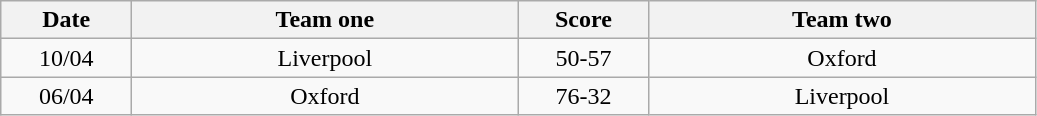<table class="wikitable" style="text-align: center">
<tr>
<th width=80>Date</th>
<th width=250>Team one</th>
<th width=80>Score</th>
<th width=250>Team two</th>
</tr>
<tr>
<td>10/04</td>
<td>Liverpool</td>
<td>50-57</td>
<td>Oxford</td>
</tr>
<tr>
<td>06/04</td>
<td>Oxford</td>
<td>76-32</td>
<td>Liverpool</td>
</tr>
</table>
